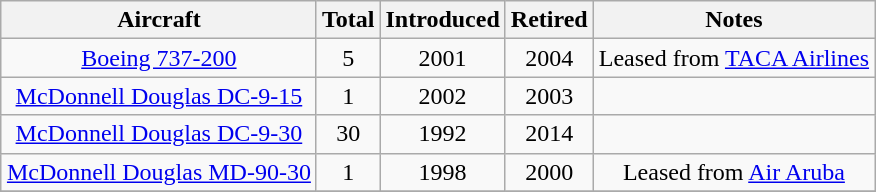<table class="wikitable" style="margin:0.5em auto; text-align:center">
<tr>
<th>Aircraft</th>
<th>Total</th>
<th>Introduced</th>
<th>Retired</th>
<th>Notes</th>
</tr>
<tr>
<td><a href='#'>Boeing 737-200</a></td>
<td>5</td>
<td>2001</td>
<td>2004</td>
<td>Leased from <a href='#'>TACA Airlines</a></td>
</tr>
<tr>
<td><a href='#'>McDonnell Douglas DC-9-15</a></td>
<td>1</td>
<td>2002</td>
<td>2003</td>
<td></td>
</tr>
<tr>
<td><a href='#'>McDonnell Douglas DC-9-30</a></td>
<td>30</td>
<td>1992</td>
<td>2014</td>
<td></td>
</tr>
<tr>
<td><a href='#'>McDonnell Douglas MD-90-30</a></td>
<td>1</td>
<td>1998</td>
<td>2000</td>
<td>Leased from <a href='#'>Air Aruba</a></td>
</tr>
<tr>
</tr>
</table>
